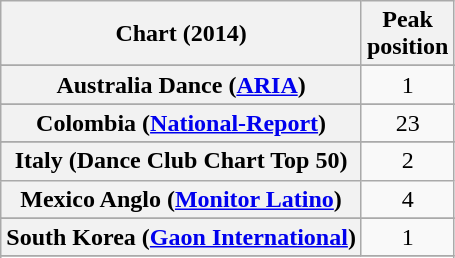<table class="wikitable sortable plainrowheaders">
<tr>
<th scope="col">Chart (2014)</th>
<th scope="col">Peak<br>position</th>
</tr>
<tr>
</tr>
<tr>
<th scope="row">Australia Dance (<a href='#'>ARIA</a>)</th>
<td style="text-align:center;">1</td>
</tr>
<tr>
</tr>
<tr>
</tr>
<tr>
</tr>
<tr>
</tr>
<tr>
<th scope="row">Colombia (<a href='#'>National-Report</a>)</th>
<td style="text-align:center;">23</td>
</tr>
<tr>
</tr>
<tr>
</tr>
<tr>
</tr>
<tr>
</tr>
<tr>
</tr>
<tr>
</tr>
<tr>
</tr>
<tr>
</tr>
<tr>
</tr>
<tr>
<th scope="row">Italy (Dance Club Chart Top 50)</th>
<td style="text-align:center;">2</td>
</tr>
<tr>
<th scope="row">Mexico Anglo (<a href='#'>Monitor Latino</a>)</th>
<td style="text-align:center;">4</td>
</tr>
<tr>
</tr>
<tr>
</tr>
<tr>
</tr>
<tr>
</tr>
<tr>
</tr>
<tr>
<th scope="row">South Korea (<a href='#'>Gaon International</a>)</th>
<td style="text-align:center;">1</td>
</tr>
<tr>
</tr>
<tr>
</tr>
<tr>
</tr>
<tr>
</tr>
<tr>
</tr>
<tr>
</tr>
<tr>
</tr>
<tr>
</tr>
<tr>
</tr>
<tr>
</tr>
<tr>
</tr>
</table>
